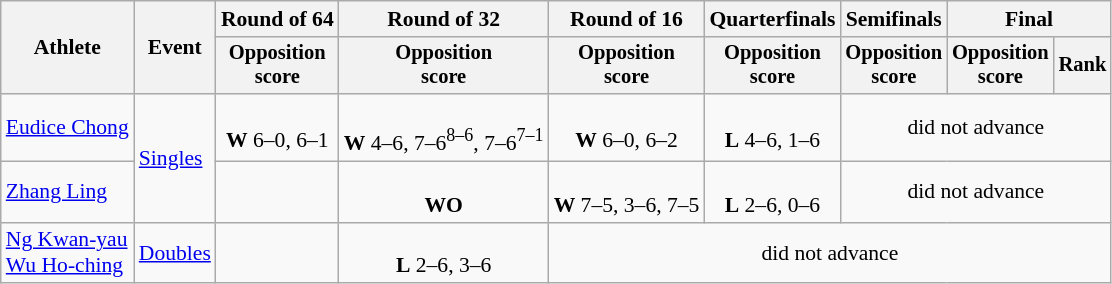<table class=wikitable style="font-size:90%; text-align:center;">
<tr>
<th rowspan="2">Athlete</th>
<th rowspan="2">Event</th>
<th>Round of 64</th>
<th>Round of 32</th>
<th>Round of 16</th>
<th>Quarterfinals</th>
<th>Semifinals</th>
<th colspan=2>Final</th>
</tr>
<tr style="font-size:95%">
<th>Opposition<br> score</th>
<th>Opposition<br> score</th>
<th>Opposition<br> score</th>
<th>Opposition<br> score</th>
<th>Opposition<br> score</th>
<th>Opposition<br> score</th>
<th>Rank</th>
</tr>
<tr>
<td align=left><a href='#'>Eudice Chong</a></td>
<td align=left rowspan=2><a href='#'>Singles</a></td>
<td><br><strong>W</strong> 6–0, 6–1</td>
<td><br><strong>W</strong> 4–6, 7–6<sup>8–6</sup>, 7–6<sup>7–1</sup></td>
<td><br><strong>W</strong> 6–0, 6–2</td>
<td><br><strong>L</strong> 4–6, 1–6</td>
<td colspan=3>did not advance</td>
</tr>
<tr>
<td align=left><a href='#'>Zhang Ling</a></td>
<td></td>
<td><br><strong>WO</strong></td>
<td><br><strong>W</strong> 7–5, 3–6, 7–5</td>
<td><br><strong>L</strong> 2–6, 0–6</td>
<td colspan=3>did not advance</td>
</tr>
<tr>
<td align=left><a href='#'>Ng Kwan-yau</a><br><a href='#'>Wu Ho-ching</a></td>
<td align=left><a href='#'>Doubles</a></td>
<td></td>
<td><br><strong>L</strong> 2–6, 3–6</td>
<td colspan=5>did not advance</td>
</tr>
</table>
